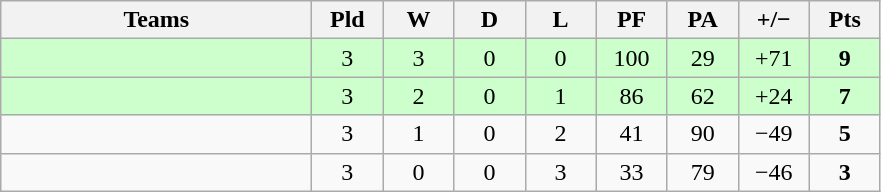<table class="wikitable" style="text-align: center;">
<tr>
<th width="200">Teams</th>
<th width="40">Pld</th>
<th width="40">W</th>
<th width="40">D</th>
<th width="40">L</th>
<th width="40">PF</th>
<th width="40">PA</th>
<th width="40">+/−</th>
<th width="40">Pts</th>
</tr>
<tr bgcolor=ccffcc>
<td align=left></td>
<td>3</td>
<td>3</td>
<td>0</td>
<td>0</td>
<td>100</td>
<td>29</td>
<td>+71</td>
<td><strong>9</strong></td>
</tr>
<tr bgcolor=ccffcc>
<td align=left></td>
<td>3</td>
<td>2</td>
<td>0</td>
<td>1</td>
<td>86</td>
<td>62</td>
<td>+24</td>
<td><strong>7</strong></td>
</tr>
<tr>
<td align=left></td>
<td>3</td>
<td>1</td>
<td>0</td>
<td>2</td>
<td>41</td>
<td>90</td>
<td>−49</td>
<td><strong>5</strong></td>
</tr>
<tr>
<td align=left></td>
<td>3</td>
<td>0</td>
<td>0</td>
<td>3</td>
<td>33</td>
<td>79</td>
<td>−46</td>
<td><strong>3</strong></td>
</tr>
</table>
